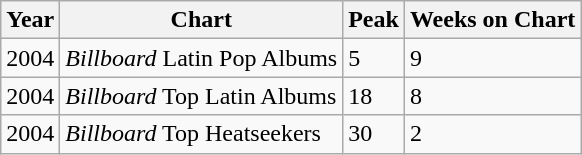<table class="wikitable">
<tr>
<th>Year</th>
<th>Chart</th>
<th>Peak</th>
<th>Weeks on Chart</th>
</tr>
<tr>
<td>2004</td>
<td><em>Billboard</em> Latin Pop Albums</td>
<td>5</td>
<td>9</td>
</tr>
<tr>
<td>2004</td>
<td><em>Billboard</em> Top Latin Albums</td>
<td>18</td>
<td>8</td>
</tr>
<tr>
<td>2004</td>
<td><em>Billboard</em> Top Heatseekers</td>
<td>30</td>
<td>2</td>
</tr>
</table>
